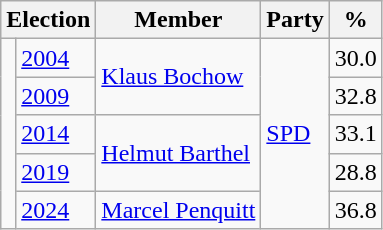<table class=wikitable>
<tr>
<th colspan=2>Election</th>
<th>Member</th>
<th>Party</th>
<th>%</th>
</tr>
<tr>
<td rowspan=5 bgcolor=></td>
<td><a href='#'>2004</a></td>
<td rowspan=2><a href='#'>Klaus Bochow</a></td>
<td rowspan=5><a href='#'>SPD</a></td>
<td align=right>30.0</td>
</tr>
<tr>
<td><a href='#'>2009</a></td>
<td align=right>32.8</td>
</tr>
<tr>
<td><a href='#'>2014</a></td>
<td rowspan=2><a href='#'>Helmut Barthel</a></td>
<td align=right>33.1</td>
</tr>
<tr>
<td><a href='#'>2019</a></td>
<td align=right>28.8</td>
</tr>
<tr>
<td><a href='#'>2024</a></td>
<td><a href='#'>Marcel Penquitt</a></td>
<td align=right>36.8</td>
</tr>
</table>
